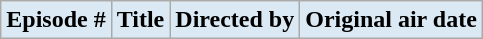<table class="wikitable plainrowheaders" >
<tr>
<th style="background:#dbe9f4; color:#000; text-align:center;">Episode #</th>
<th ! style="background:#dbe9f4; color:#000; text-align:center;">Title</th>
<th ! style="background:#dbe9f4; color:#000; text-align:center;">Directed by</th>
<th ! style="background:#dbe9f4; color:#000; text-align:center;">Original air date<br>






</th>
</tr>
</table>
